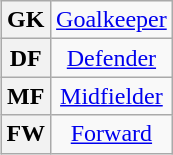<table class="wikitable plainrowheaders" style="text-align:center; margin-left:1em; float:right;">
<tr>
<th>GK</th>
<td><a href='#'>Goalkeeper</a></td>
</tr>
<tr>
<th>DF</th>
<td><a href='#'>Defender</a></td>
</tr>
<tr>
<th>MF</th>
<td><a href='#'>Midfielder</a></td>
</tr>
<tr>
<th>FW</th>
<td><a href='#'>Forward</a></td>
</tr>
</table>
